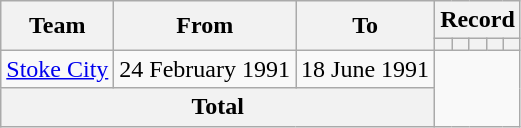<table class="wikitable" style="text-align:center">
<tr>
<th rowspan="2">Team</th>
<th rowspan="2">From</th>
<th rowspan="2">To</th>
<th colspan="5">Record</th>
</tr>
<tr>
<th></th>
<th></th>
<th></th>
<th></th>
<th></th>
</tr>
<tr>
<td align=left><a href='#'>Stoke City</a></td>
<td align=left>24 February 1991</td>
<td align=left>18 June 1991<br></td>
</tr>
<tr>
<th colspan="3">Total<br></th>
</tr>
</table>
